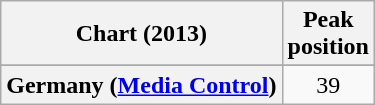<table class="wikitable sortable plainrowheaders">
<tr>
<th>Chart (2013)</th>
<th>Peak<br>position</th>
</tr>
<tr>
</tr>
<tr>
</tr>
<tr>
<th scope="row">Germany (<a href='#'>Media Control</a>)</th>
<td align="center">39</td>
</tr>
</table>
